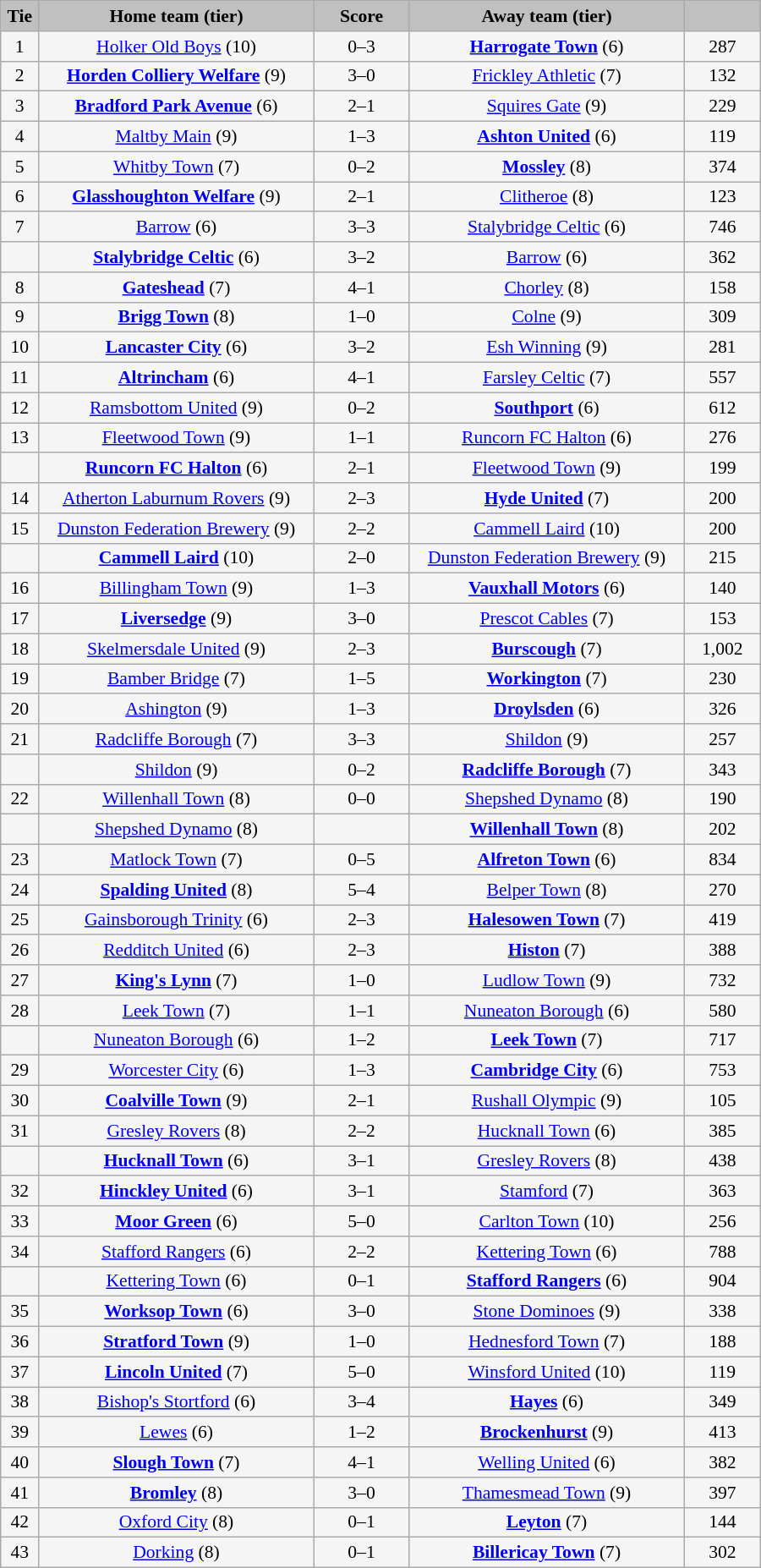<table class="wikitable" style="width: 600px; background:WhiteSmoke; text-align:center; font-size:90%">
<tr>
<td scope="col" style="width:  5.00%; background:silver;"><strong>Tie</strong></td>
<td scope="col" style="width: 36.25%; background:silver;"><strong>Home team (tier)</strong></td>
<td scope="col" style="width: 12.50%; background:silver;"><strong>Score</strong></td>
<td scope="col" style="width: 36.25%; background:silver;"><strong>Away team (tier)</strong></td>
<td scope="col" style="width: 10.00%; background:silver;"><strong></strong></td>
</tr>
<tr>
<td>1</td>
<td><a href='#'>Holker Old Boys</a> (10)</td>
<td>0–3</td>
<td><strong><a href='#'>Harrogate Town</a></strong> (6)</td>
<td>287</td>
</tr>
<tr>
<td>2</td>
<td><strong><a href='#'>Horden Colliery Welfare</a></strong> (9)</td>
<td>3–0</td>
<td><a href='#'>Frickley Athletic</a> (7)</td>
<td>132</td>
</tr>
<tr>
<td>3</td>
<td><strong><a href='#'>Bradford Park Avenue</a></strong> (6)</td>
<td>2–1</td>
<td><a href='#'>Squires Gate</a> (9)</td>
<td>229</td>
</tr>
<tr>
<td>4</td>
<td><a href='#'>Maltby Main</a> (9)</td>
<td>1–3</td>
<td><strong><a href='#'>Ashton United</a></strong> (6)</td>
<td>119</td>
</tr>
<tr>
<td>5</td>
<td><a href='#'>Whitby Town</a> (7)</td>
<td>0–2</td>
<td><strong><a href='#'>Mossley</a></strong> (8)</td>
<td>374</td>
</tr>
<tr>
<td>6</td>
<td><strong><a href='#'>Glasshoughton Welfare</a></strong> (9)</td>
<td>2–1</td>
<td><a href='#'>Clitheroe</a> (8)</td>
<td>123</td>
</tr>
<tr>
<td>7</td>
<td><a href='#'>Barrow</a> (6)</td>
<td>3–3</td>
<td><a href='#'>Stalybridge Celtic</a> (6)</td>
<td>746</td>
</tr>
<tr>
<td><em></em></td>
<td><strong><a href='#'>Stalybridge Celtic</a></strong> (6)</td>
<td>3–2</td>
<td><a href='#'>Barrow</a> (6)</td>
<td>362</td>
</tr>
<tr>
<td>8</td>
<td><strong><a href='#'>Gateshead</a></strong> (7)</td>
<td>4–1</td>
<td><a href='#'>Chorley</a> (8)</td>
<td>158</td>
</tr>
<tr>
<td>9</td>
<td><strong><a href='#'>Brigg Town</a></strong> (8)</td>
<td>1–0</td>
<td><a href='#'>Colne</a> (9)</td>
<td>309</td>
</tr>
<tr>
<td>10</td>
<td><strong><a href='#'>Lancaster City</a></strong> (6)</td>
<td>3–2</td>
<td><a href='#'>Esh Winning</a> (9)</td>
<td>281</td>
</tr>
<tr>
<td>11</td>
<td><strong><a href='#'>Altrincham</a></strong> (6)</td>
<td>4–1</td>
<td><a href='#'>Farsley Celtic</a> (7)</td>
<td>557</td>
</tr>
<tr>
<td>12</td>
<td><a href='#'>Ramsbottom United</a> (9)</td>
<td>0–2</td>
<td><strong><a href='#'>Southport</a></strong> (6)</td>
<td>612</td>
</tr>
<tr>
<td>13</td>
<td><a href='#'>Fleetwood Town</a> (9)</td>
<td>1–1</td>
<td><a href='#'>Runcorn FC Halton</a> (6)</td>
<td>276</td>
</tr>
<tr>
<td><em></em></td>
<td><strong><a href='#'>Runcorn FC Halton</a></strong> (6)</td>
<td>2–1</td>
<td><a href='#'>Fleetwood Town</a> (9)</td>
<td>199</td>
</tr>
<tr>
<td>14</td>
<td><a href='#'>Atherton Laburnum Rovers</a> (9)</td>
<td>2–3</td>
<td><strong><a href='#'>Hyde United</a></strong> (7)</td>
<td>200</td>
</tr>
<tr>
<td>15</td>
<td><a href='#'>Dunston Federation Brewery</a> (9)</td>
<td>2–2</td>
<td><a href='#'>Cammell Laird</a> (10)</td>
<td>200</td>
</tr>
<tr>
<td><em></em></td>
<td><strong><a href='#'>Cammell Laird</a></strong> (10)</td>
<td>2–0</td>
<td><a href='#'>Dunston Federation Brewery</a> (9)</td>
<td>215</td>
</tr>
<tr>
<td>16</td>
<td><a href='#'>Billingham Town</a> (9)</td>
<td>1–3</td>
<td><strong><a href='#'>Vauxhall Motors</a></strong> (6)</td>
<td>140</td>
</tr>
<tr>
<td>17</td>
<td><strong><a href='#'>Liversedge</a></strong> (9)</td>
<td>3–0</td>
<td><a href='#'>Prescot Cables</a> (7)</td>
<td>153</td>
</tr>
<tr>
<td>18</td>
<td><a href='#'>Skelmersdale United</a> (9)</td>
<td>2–3</td>
<td><strong><a href='#'>Burscough</a></strong> (7)</td>
<td>1,002</td>
</tr>
<tr>
<td>19</td>
<td><a href='#'>Bamber Bridge</a> (7)</td>
<td>1–5</td>
<td><strong><a href='#'>Workington</a></strong> (7)</td>
<td>230</td>
</tr>
<tr>
<td>20</td>
<td><a href='#'>Ashington</a> (9)</td>
<td>1–3</td>
<td><strong><a href='#'>Droylsden</a></strong> (6)</td>
<td>326</td>
</tr>
<tr>
<td>21</td>
<td><a href='#'>Radcliffe Borough</a> (7)</td>
<td>3–3</td>
<td><a href='#'>Shildon</a> (9)</td>
<td>257</td>
</tr>
<tr>
<td><em></em></td>
<td><a href='#'>Shildon</a> (9)</td>
<td>0–2</td>
<td><strong><a href='#'>Radcliffe Borough</a></strong> (7)</td>
<td>343</td>
</tr>
<tr>
<td>22</td>
<td><a href='#'>Willenhall Town</a> (8)</td>
<td>0–0</td>
<td><a href='#'>Shepshed Dynamo</a> (8)</td>
<td>190</td>
</tr>
<tr>
<td><em></em></td>
<td><a href='#'>Shepshed Dynamo</a> (8)</td>
<td></td>
<td><strong><a href='#'>Willenhall Town</a></strong> (8)</td>
<td>202</td>
</tr>
<tr>
<td>23</td>
<td><a href='#'>Matlock Town</a> (7)</td>
<td>0–5</td>
<td><strong><a href='#'>Alfreton Town</a></strong> (6)</td>
<td>834</td>
</tr>
<tr>
<td>24</td>
<td><strong><a href='#'>Spalding United</a></strong> (8)</td>
<td>5–4</td>
<td><a href='#'>Belper Town</a> (8)</td>
<td>270</td>
</tr>
<tr>
<td>25</td>
<td><a href='#'>Gainsborough Trinity</a> (6)</td>
<td>2–3</td>
<td><strong><a href='#'>Halesowen Town</a></strong> (7)</td>
<td>419</td>
</tr>
<tr>
<td>26</td>
<td><a href='#'>Redditch United</a> (6)</td>
<td>2–3</td>
<td><strong><a href='#'>Histon</a></strong> (7)</td>
<td>388</td>
</tr>
<tr>
<td>27</td>
<td><strong><a href='#'>King's Lynn</a></strong> (7)</td>
<td>1–0</td>
<td><a href='#'>Ludlow Town</a> (9)</td>
<td>732</td>
</tr>
<tr>
<td>28</td>
<td><a href='#'>Leek Town</a> (7)</td>
<td>1–1</td>
<td><a href='#'>Nuneaton Borough</a> (6)</td>
<td>580</td>
</tr>
<tr>
<td><em></em></td>
<td><a href='#'>Nuneaton Borough</a> (6)</td>
<td>1–2</td>
<td><strong><a href='#'>Leek Town</a></strong> (7)</td>
<td>717</td>
</tr>
<tr>
<td>29</td>
<td><a href='#'>Worcester City</a> (6)</td>
<td>1–3</td>
<td><strong><a href='#'>Cambridge City</a></strong> (6)</td>
<td>753</td>
</tr>
<tr>
<td>30</td>
<td><strong><a href='#'>Coalville Town</a></strong> (9)</td>
<td>2–1</td>
<td><a href='#'>Rushall Olympic</a> (9)</td>
<td>105</td>
</tr>
<tr>
<td>31</td>
<td><a href='#'>Gresley Rovers</a> (8)</td>
<td>2–2</td>
<td><a href='#'>Hucknall Town</a> (6)</td>
<td>385</td>
</tr>
<tr>
<td><em></em></td>
<td><strong><a href='#'>Hucknall Town</a></strong> (6)</td>
<td>3–1</td>
<td><a href='#'>Gresley Rovers</a> (8)</td>
<td>438</td>
</tr>
<tr>
<td>32</td>
<td><strong><a href='#'>Hinckley United</a></strong> (6)</td>
<td>3–1</td>
<td><a href='#'>Stamford</a> (7)</td>
<td>363</td>
</tr>
<tr>
<td>33</td>
<td><strong><a href='#'>Moor Green</a></strong> (6)</td>
<td>5–0</td>
<td><a href='#'>Carlton Town</a> (10)</td>
<td>256</td>
</tr>
<tr>
<td>34</td>
<td><a href='#'>Stafford Rangers</a> (6)</td>
<td>2–2</td>
<td><a href='#'>Kettering Town</a> (6)</td>
<td>788</td>
</tr>
<tr>
<td><em></em></td>
<td><a href='#'>Kettering Town</a> (6)</td>
<td>0–1</td>
<td><strong><a href='#'>Stafford Rangers</a></strong> (6)</td>
<td>904</td>
</tr>
<tr>
<td>35</td>
<td><strong><a href='#'>Worksop Town</a></strong> (6)</td>
<td>3–0</td>
<td><a href='#'>Stone Dominoes</a> (9)</td>
<td>338</td>
</tr>
<tr>
<td>36</td>
<td><strong><a href='#'>Stratford Town</a></strong> (9)</td>
<td>1–0</td>
<td><a href='#'>Hednesford Town</a> (7)</td>
<td>188</td>
</tr>
<tr>
<td>37</td>
<td><strong><a href='#'>Lincoln United</a></strong> (7)</td>
<td>5–0</td>
<td><a href='#'>Winsford United</a> (10)</td>
<td>119</td>
</tr>
<tr>
<td>38</td>
<td><a href='#'>Bishop's Stortford</a> (6)</td>
<td>3–4</td>
<td><strong><a href='#'>Hayes</a></strong> (6)</td>
<td>349</td>
</tr>
<tr>
<td>39</td>
<td><a href='#'>Lewes</a> (6)</td>
<td>1–2</td>
<td><strong><a href='#'>Brockenhurst</a></strong> (9)</td>
<td>413</td>
</tr>
<tr>
<td>40</td>
<td><strong><a href='#'>Slough Town</a></strong> (7)</td>
<td>4–1</td>
<td><a href='#'>Welling United</a> (6)</td>
<td>382</td>
</tr>
<tr>
<td>41</td>
<td><strong><a href='#'>Bromley</a></strong> (8)</td>
<td>3–0</td>
<td><a href='#'>Thamesmead Town</a> (9)</td>
<td>397</td>
</tr>
<tr>
<td>42</td>
<td><a href='#'>Oxford City</a> (8)</td>
<td>0–1</td>
<td><strong><a href='#'>Leyton</a></strong> (7)</td>
<td>144</td>
</tr>
<tr>
<td>43</td>
<td><a href='#'>Dorking</a> (8)</td>
<td>0–1</td>
<td><strong><a href='#'>Billericay Town</a></strong> (7)</td>
<td>302</td>
</tr>
</table>
